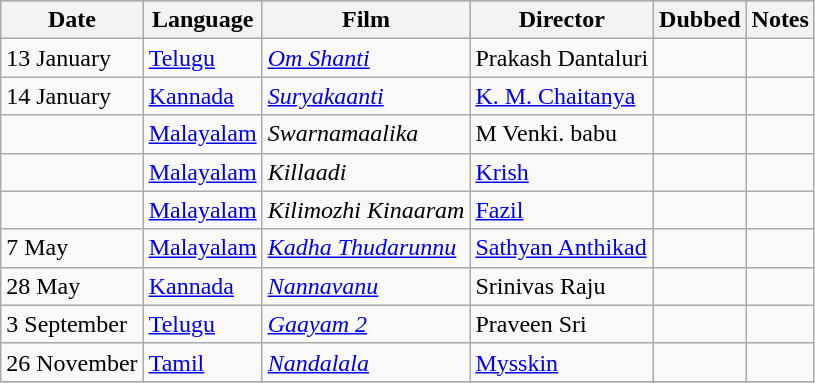<table class="wikitable sortable">
<tr bgcolor="#CCCCCC" align="center"|->
<th>Date</th>
<th>Language</th>
<th>Film</th>
<th>Director</th>
<th>Dubbed</th>
<th>Notes</th>
</tr>
<tr>
<td>13 January</td>
<td><a href='#'>Telugu</a></td>
<td><em><a href='#'>Om Shanti</a></em></td>
<td>Prakash Dantaluri</td>
<td></td>
<td></td>
</tr>
<tr>
<td>14 January</td>
<td><a href='#'>Kannada</a></td>
<td><em><a href='#'>Suryakaanti</a></em></td>
<td><a href='#'>K. M. Chaitanya</a></td>
<td></td>
<td></td>
</tr>
<tr>
<td></td>
<td><a href='#'>Malayalam</a></td>
<td><em>Swarnamaalika</em></td>
<td>M Venki. babu</td>
<td></td>
<td></td>
</tr>
<tr>
<td></td>
<td><a href='#'>Malayalam</a></td>
<td><em>Killaadi</em></td>
<td><a href='#'>Krish</a></td>
<td></td>
<td></td>
</tr>
<tr>
<td></td>
<td><a href='#'>Malayalam</a></td>
<td><em>Kilimozhi Kinaaram</em></td>
<td><a href='#'>Fazil</a></td>
<td></td>
<td></td>
</tr>
<tr>
<td>7 May</td>
<td><a href='#'>Malayalam</a></td>
<td><em><a href='#'>Kadha Thudarunnu</a></em></td>
<td><a href='#'>Sathyan Anthikad</a></td>
<td></td>
<td></td>
</tr>
<tr>
<td>28 May</td>
<td><a href='#'>Kannada</a></td>
<td><em><a href='#'>Nannavanu</a></em></td>
<td>Srinivas Raju</td>
<td></td>
<td></td>
</tr>
<tr>
<td>3 September</td>
<td><a href='#'>Telugu</a></td>
<td><em><a href='#'>Gaayam 2</a></em></td>
<td>Praveen Sri</td>
<td></td>
<td></td>
</tr>
<tr>
<td>26 November</td>
<td><a href='#'>Tamil</a></td>
<td><em><a href='#'>Nandalala</a></em></td>
<td><a href='#'>Mysskin</a></td>
<td></td>
<td></td>
</tr>
<tr>
</tr>
</table>
